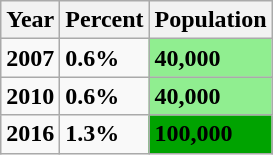<table class="wikitable">
<tr>
<th><strong>Year</strong></th>
<th><strong>Percent</strong></th>
<th><strong>Population</strong></th>
</tr>
<tr>
<td><strong>2007</strong></td>
<td><strong>0.6%</strong></td>
<td style="background: lightgreen"><strong>40,000</strong></td>
</tr>
<tr>
<td><strong>2010</strong></td>
<td><strong>0.6%</strong></td>
<td style="background: lightgreen"><strong>40,000</strong></td>
</tr>
<tr>
<td><strong>2016</strong></td>
<td><strong>1.3%</strong></td>
<td style="background:#00A300"><strong>100,000</strong></td>
</tr>
</table>
